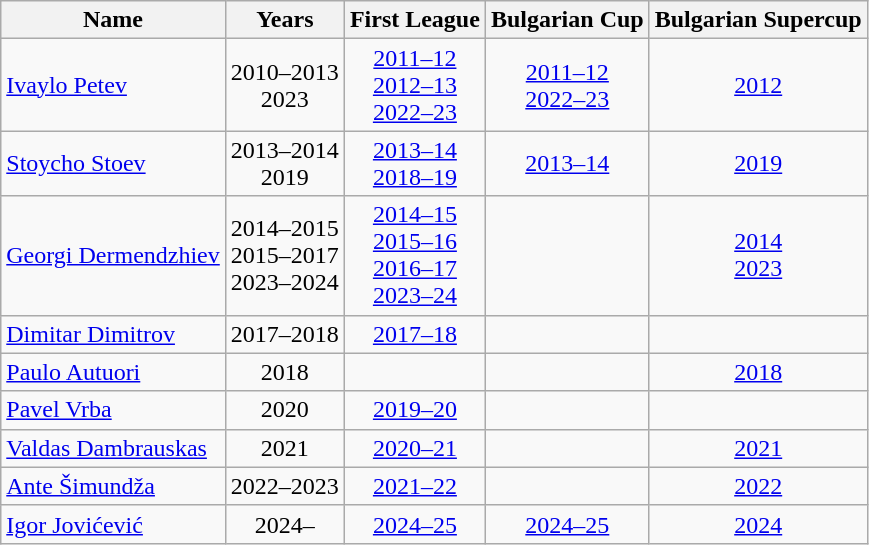<table class="wikitable" style="text-align: center;">
<tr>
<th>Name</th>
<th>Years</th>
<th>First League</th>
<th>Bulgarian Cup</th>
<th>Bulgarian Supercup</th>
</tr>
<tr>
<td align="left"> <a href='#'>Ivaylo Petev</a></td>
<td>2010–2013<br>2023</td>
<td><a href='#'>2011–12</a><br><a href='#'>2012–13</a><br><a href='#'>2022–23</a></td>
<td><a href='#'>2011–12</a><br><a href='#'>2022–23</a></td>
<td><a href='#'>2012</a></td>
</tr>
<tr>
<td align="left"> <a href='#'>Stoycho Stoev</a></td>
<td>2013–2014<br>2019</td>
<td><a href='#'>2013–14</a><br><a href='#'>2018–19</a></td>
<td><a href='#'>2013–14</a></td>
<td><a href='#'>2019</a></td>
</tr>
<tr>
<td align="left"> <a href='#'>Georgi Dermendzhiev</a></td>
<td>2014–2015<br>2015–2017<br>2023–2024</td>
<td><a href='#'>2014–15</a><br><a href='#'>2015–16</a><br><a href='#'>2016–17</a><br><a href='#'>2023–24</a></td>
<td></td>
<td><a href='#'>2014</a><br><a href='#'>2023</a></td>
</tr>
<tr>
<td align="left"> <a href='#'>Dimitar Dimitrov</a></td>
<td>2017–2018</td>
<td><a href='#'>2017–18</a></td>
<td></td>
<td></td>
</tr>
<tr>
<td align="left"> <a href='#'>Paulo Autuori</a></td>
<td>2018</td>
<td></td>
<td></td>
<td><a href='#'>2018</a></td>
</tr>
<tr>
<td align="left"> <a href='#'>Pavel Vrba</a></td>
<td>2020</td>
<td><a href='#'>2019–20</a></td>
<td></td>
<td></td>
</tr>
<tr>
<td align="left"> <a href='#'>Valdas Dambrauskas</a></td>
<td>2021</td>
<td><a href='#'>2020–21</a></td>
<td></td>
<td><a href='#'>2021</a></td>
</tr>
<tr>
<td align="left"> <a href='#'>Ante Šimundža</a></td>
<td>2022–2023</td>
<td><a href='#'>2021–22</a></td>
<td></td>
<td><a href='#'>2022</a></td>
</tr>
<tr>
<td align="left"> <a href='#'>Igor Jovićević</a></td>
<td>2024–</td>
<td><a href='#'>2024–25</a></td>
<td><a href='#'>2024–25</a></td>
<td><a href='#'>2024</a></td>
</tr>
</table>
